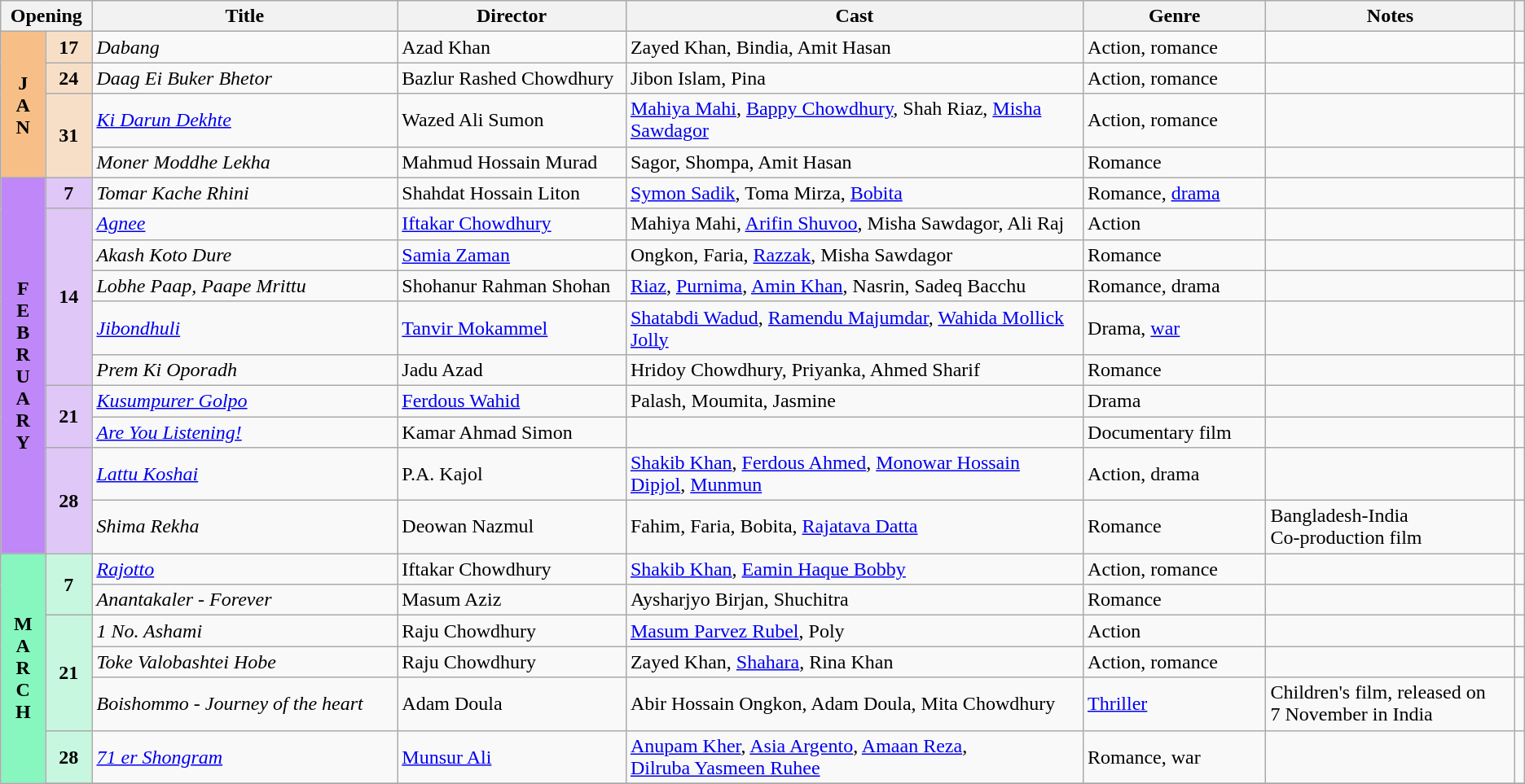<table class="wikitable sortable">
<tr>
<th colspan="2" style="width:6%;">Opening</th>
<th>Title</th>
<th style="width:15%;">Director</th>
<th style="width:30%;">Cast</th>
<th style="width:12%;">Genre</th>
<th>Notes</th>
<th></th>
</tr>
<tr>
<th rowspan="4" style="text-align:center; background:#f7bf87">J<br>A<br>N</th>
<td rowspan="1" style="text-align:center; background:#f7dfc7"><strong>17</strong></td>
<td><em>Dabang</em></td>
<td>Azad Khan</td>
<td>Zayed Khan, Bindia, Amit Hasan</td>
<td>Action, romance</td>
<td></td>
<td></td>
</tr>
<tr>
<td rowspan="1" style="text-align:center; background:#f7dfc7"><strong>24</strong></td>
<td><em>Daag Ei Buker Bhetor</em></td>
<td>Bazlur Rashed Chowdhury</td>
<td>Jibon Islam, Pina</td>
<td>Action, romance</td>
<td></td>
<td></td>
</tr>
<tr>
<td rowspan="2" style="text-align:center; background:#f7dfc7"><strong>31</strong></td>
<td><em><a href='#'>Ki Darun Dekhte</a></em></td>
<td>Wazed Ali Sumon</td>
<td><a href='#'>Mahiya Mahi</a>, <a href='#'>Bappy Chowdhury</a>, Shah Riaz, <a href='#'>Misha Sawdagor</a></td>
<td>Action, romance</td>
<td></td>
<td></td>
</tr>
<tr>
<td><em>Moner Moddhe Lekha</em></td>
<td>Mahmud Hossain Murad</td>
<td>Sagor, Shompa, Amit Hasan</td>
<td>Romance</td>
<td></td>
<td></td>
</tr>
<tr>
<th rowspan="10" style="text-align:center; background:#bf87f7">F<br>E<br>B<br>R<br>U<br>A<br>R<br>Y</th>
<td rowspan="1" style="text-align:center; background:#dfc7f7"><strong>7</strong></td>
<td><em>Tomar Kache Rhini</em></td>
<td>Shahdat Hossain Liton</td>
<td><a href='#'>Symon Sadik</a>, Toma Mirza, <a href='#'>Bobita</a></td>
<td>Romance, <a href='#'>drama</a></td>
<td></td>
<td></td>
</tr>
<tr>
<td rowspan="5" style="text-align:center; background:#dfc7f7"><strong>14</strong></td>
<td><em><a href='#'>Agnee</a></em></td>
<td><a href='#'>Iftakar Chowdhury</a></td>
<td>Mahiya Mahi, <a href='#'>Arifin Shuvoo</a>, Misha Sawdagor, Ali Raj</td>
<td>Action</td>
<td></td>
<td></td>
</tr>
<tr>
<td><em>Akash Koto Dure</em></td>
<td><a href='#'>Samia Zaman</a></td>
<td>Ongkon, Faria, <a href='#'>Razzak</a>, Misha Sawdagor</td>
<td>Romance</td>
<td></td>
<td></td>
</tr>
<tr>
<td><em>Lobhe Paap, Paape Mrittu</em></td>
<td>Shohanur Rahman Shohan</td>
<td><a href='#'>Riaz</a>, <a href='#'>Purnima</a>, <a href='#'>Amin Khan</a>, Nasrin, Sadeq Bacchu</td>
<td>Romance, drama</td>
<td></td>
<td></td>
</tr>
<tr>
<td><em><a href='#'>Jibondhuli</a></em></td>
<td><a href='#'>Tanvir Mokammel</a></td>
<td><a href='#'>Shatabdi Wadud</a>, <a href='#'>Ramendu Majumdar</a>, <a href='#'>Wahida Mollick Jolly</a></td>
<td>Drama, <a href='#'>war</a></td>
<td></td>
<td></td>
</tr>
<tr>
<td><em>Prem Ki Oporadh</em></td>
<td>Jadu Azad</td>
<td>Hridoy Chowdhury, Priyanka, Ahmed Sharif</td>
<td>Romance</td>
<td></td>
<td></td>
</tr>
<tr>
<td rowspan="2" style="text-align:center; background:#dfc7f7"><strong>21</strong></td>
<td><em><a href='#'>Kusumpurer Golpo</a></em></td>
<td><a href='#'>Ferdous Wahid</a></td>
<td>Palash, Moumita, Jasmine</td>
<td>Drama</td>
<td></td>
<td></td>
</tr>
<tr>
<td><em><a href='#'>Are You Listening!</a></em></td>
<td>Kamar Ahmad Simon</td>
<td></td>
<td>Documentary film</td>
<td></td>
<td></td>
</tr>
<tr>
<td rowspan="2" style="text-align:center; background:#dfc7f7"><strong>28</strong></td>
<td><em><a href='#'>Lattu Koshai</a></em></td>
<td>P.A. Kajol</td>
<td><a href='#'>Shakib Khan</a>, <a href='#'>Ferdous Ahmed</a>, <a href='#'>Monowar Hossain Dipjol</a>, <a href='#'>Munmun</a></td>
<td>Action, drama</td>
<td></td>
<td></td>
</tr>
<tr>
<td><em>Shima Rekha</em></td>
<td>Deowan Nazmul</td>
<td>Fahim, Faria, Bobita, <a href='#'>Rajatava Datta</a></td>
<td>Romance</td>
<td>Bangladesh-India <br> Co-production film</td>
<td></td>
</tr>
<tr>
<th rowspan="7" style="text-align:center; background:#87f7bf">M<br>A<br>R<br>C<br>H</th>
<td rowspan="2" style="text-align:center; background:#c7f7df"><strong>7</strong></td>
<td><em><a href='#'>Rajotto</a></em></td>
<td>Iftakar Chowdhury</td>
<td><a href='#'>Shakib Khan</a>, <a href='#'>Eamin Haque Bobby</a></td>
<td>Action, romance</td>
<td></td>
<td></td>
</tr>
<tr>
<td><em>Anantakaler - Forever</em></td>
<td>Masum Aziz</td>
<td>Aysharjyo Birjan, Shuchitra</td>
<td>Romance</td>
<td></td>
<td></td>
</tr>
<tr>
<td rowspan="3" style="text-align:center; background:#c7f7df"><strong>21</strong></td>
<td><em>1 No. Ashami</em></td>
<td>Raju Chowdhury</td>
<td><a href='#'>Masum Parvez Rubel</a>, Poly</td>
<td>Action</td>
<td></td>
<td></td>
</tr>
<tr>
<td><em>Toke Valobashtei Hobe</em></td>
<td>Raju Chowdhury</td>
<td>Zayed Khan, <a href='#'>Shahara</a>, Rina Khan</td>
<td>Action, romance</td>
<td></td>
<td></td>
</tr>
<tr>
<td><em>Boishommo - Journey of the heart</em></td>
<td>Adam Doula</td>
<td>Abir Hossain Ongkon, Adam Doula, Mita Chowdhury</td>
<td><a href='#'>Thriller</a></td>
<td>Children's film, released on <br> 7 November in India</td>
<td></td>
</tr>
<tr>
<td rowspan="1" style="text-align:center; background:#c7f7df"><strong>28</strong></td>
<td><em><a href='#'>71 er Shongram</a></em></td>
<td><a href='#'>Munsur Ali</a></td>
<td><a href='#'>Anupam Kher</a>, <a href='#'>Asia Argento</a>, <a href='#'>Amaan Reza</a>, <br> <a href='#'>Dilruba Yasmeen Ruhee</a></td>
<td>Romance, war</td>
<td></td>
<td></td>
</tr>
<tr>
</tr>
</table>
